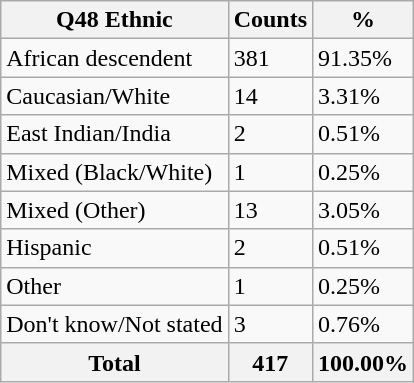<table class="wikitable sortable">
<tr>
<th>Q48 Ethnic</th>
<th>Counts</th>
<th>%</th>
</tr>
<tr>
<td>African descendent</td>
<td>381</td>
<td>91.35%</td>
</tr>
<tr>
<td>Caucasian/White</td>
<td>14</td>
<td>3.31%</td>
</tr>
<tr>
<td>East Indian/India</td>
<td>2</td>
<td>0.51%</td>
</tr>
<tr>
<td>Mixed (Black/White)</td>
<td>1</td>
<td>0.25%</td>
</tr>
<tr>
<td>Mixed (Other)</td>
<td>13</td>
<td>3.05%</td>
</tr>
<tr>
<td>Hispanic</td>
<td>2</td>
<td>0.51%</td>
</tr>
<tr>
<td>Other</td>
<td>1</td>
<td>0.25%</td>
</tr>
<tr>
<td>Don't know/Not stated</td>
<td>3</td>
<td>0.76%</td>
</tr>
<tr>
<th>Total</th>
<th>417</th>
<th>100.00%</th>
</tr>
</table>
